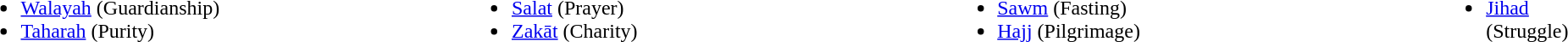<table width="100%">
<tr>
<td width="33%" valign="top"><br><ul><li><a href='#'>Walayah</a> (Guardianship)</li><li><a href='#'>Taharah</a> (Purity)</li></ul></td>
<td width="33%" valign="top"><br><ul><li><a href='#'>Salat</a> (Prayer)</li><li><a href='#'>Zakāt</a> (Charity)</li></ul></td>
<td width="33%" valign="top"><br><ul><li><a href='#'>Sawm</a> (Fasting)</li><li><a href='#'>Hajj</a> (Pilgrimage)</li></ul></td>
<td width="33%" valign="top"><br><ul><li><a href='#'>Jihad</a> (Struggle)</li></ul></td>
</tr>
</table>
